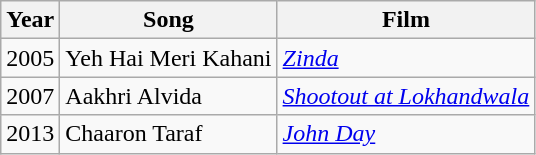<table class="wikitable">
<tr>
<th>Year</th>
<th>Song</th>
<th>Film</th>
</tr>
<tr>
<td>2005</td>
<td>Yeh Hai Meri Kahani</td>
<td><em><a href='#'>Zinda</a></em></td>
</tr>
<tr>
<td>2007</td>
<td>Aakhri Alvida</td>
<td><em><a href='#'>Shootout at Lokhandwala</a></em></td>
</tr>
<tr>
<td>2013</td>
<td>Chaaron Taraf</td>
<td><em><a href='#'>John Day</a></em></td>
</tr>
</table>
